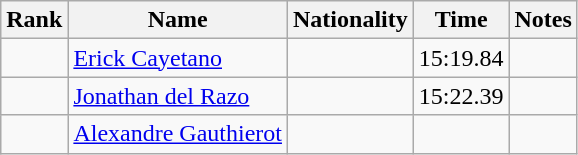<table class="wikitable sortable" style="text-align:center">
<tr>
<th>Rank</th>
<th>Name</th>
<th>Nationality</th>
<th>Time</th>
<th>Notes</th>
</tr>
<tr>
<td></td>
<td align=left><a href='#'>Erick Cayetano</a></td>
<td align=left></td>
<td>15:19.84</td>
<td></td>
</tr>
<tr>
<td></td>
<td align=left><a href='#'>Jonathan del Razo</a></td>
<td align=left></td>
<td>15:22.39</td>
<td></td>
</tr>
<tr>
<td></td>
<td align=left><a href='#'>Alexandre Gauthierot</a></td>
<td align=left></td>
<td></td>
<td></td>
</tr>
</table>
